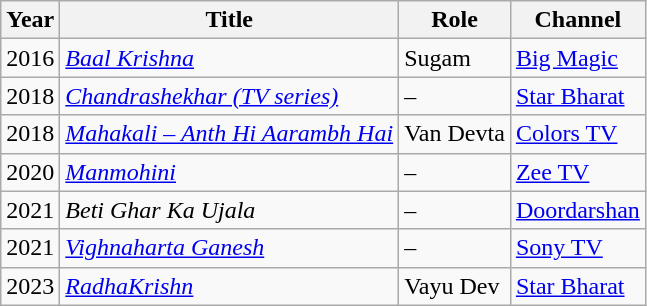<table class="wikitable sortable">
<tr>
<th>Year</th>
<th>Title</th>
<th>Role</th>
<th>Channel</th>
</tr>
<tr>
<td>2016</td>
<td><em><a href='#'>Baal Krishna</a></em></td>
<td>Sugam</td>
<td><a href='#'>Big Magic</a></td>
</tr>
<tr>
<td>2018</td>
<td><em><a href='#'>Chandrashekhar (TV series)</a></em></td>
<td>–</td>
<td><a href='#'>Star Bharat</a></td>
</tr>
<tr>
<td>2018</td>
<td><em><a href='#'>Mahakali – Anth Hi Aarambh Hai</a></em></td>
<td>Van Devta</td>
<td><a href='#'>Colors TV</a></td>
</tr>
<tr>
<td>2020</td>
<td><em><a href='#'>Manmohini</a></em></td>
<td>–</td>
<td><a href='#'>Zee TV</a></td>
</tr>
<tr>
<td>2021</td>
<td><em>Beti Ghar Ka Ujala</em></td>
<td>–</td>
<td><a href='#'>Doordarshan</a></td>
</tr>
<tr>
<td>2021</td>
<td><em><a href='#'>Vighnaharta Ganesh</a></em></td>
<td>–</td>
<td><a href='#'>Sony TV</a></td>
</tr>
<tr>
<td>2023</td>
<td><em><a href='#'>RadhaKrishn</a></em></td>
<td>Vayu Dev</td>
<td><a href='#'>Star Bharat</a></td>
</tr>
</table>
